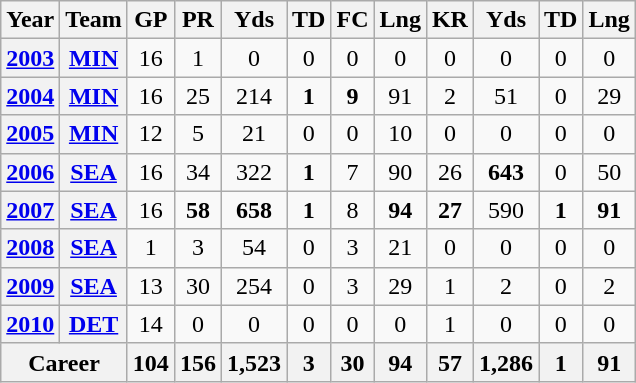<table class="wikitable" style="text-align: center;">
<tr>
<th>Year</th>
<th>Team</th>
<th>GP</th>
<th>PR</th>
<th>Yds</th>
<th>TD</th>
<th>FC</th>
<th>Lng</th>
<th>KR</th>
<th>Yds</th>
<th>TD</th>
<th>Lng</th>
</tr>
<tr>
<th><a href='#'>2003</a></th>
<th><a href='#'>MIN</a></th>
<td>16</td>
<td>1</td>
<td>0</td>
<td>0</td>
<td>0</td>
<td>0</td>
<td>0</td>
<td>0</td>
<td>0</td>
<td>0</td>
</tr>
<tr>
<th><a href='#'>2004</a></th>
<th><a href='#'>MIN</a></th>
<td>16</td>
<td>25</td>
<td>214</td>
<td><strong>1</strong></td>
<td><strong>9</strong></td>
<td>91</td>
<td>2</td>
<td>51</td>
<td>0</td>
<td>29</td>
</tr>
<tr>
<th><a href='#'>2005</a></th>
<th><a href='#'>MIN</a></th>
<td>12</td>
<td>5</td>
<td>21</td>
<td>0</td>
<td>0</td>
<td>10</td>
<td>0</td>
<td>0</td>
<td>0</td>
<td>0</td>
</tr>
<tr>
<th><a href='#'>2006</a></th>
<th><a href='#'>SEA</a></th>
<td>16</td>
<td>34</td>
<td>322</td>
<td><strong>1</strong></td>
<td>7</td>
<td>90</td>
<td>26</td>
<td><strong>643</strong></td>
<td>0</td>
<td>50</td>
</tr>
<tr>
<th><a href='#'>2007</a></th>
<th><a href='#'>SEA</a></th>
<td>16</td>
<td><strong>58</strong></td>
<td><strong>658</strong></td>
<td><strong>1</strong></td>
<td>8</td>
<td><strong>94</strong></td>
<td><strong>27</strong></td>
<td>590</td>
<td><strong>1</strong></td>
<td><strong>91</strong></td>
</tr>
<tr>
<th><a href='#'>2008</a></th>
<th><a href='#'>SEA</a></th>
<td>1</td>
<td>3</td>
<td>54</td>
<td>0</td>
<td>3</td>
<td>21</td>
<td>0</td>
<td>0</td>
<td>0</td>
<td>0</td>
</tr>
<tr>
<th><a href='#'>2009</a></th>
<th><a href='#'>SEA</a></th>
<td>13</td>
<td>30</td>
<td>254</td>
<td>0</td>
<td>3</td>
<td>29</td>
<td>1</td>
<td>2</td>
<td>0</td>
<td>2</td>
</tr>
<tr>
<th><a href='#'>2010</a></th>
<th><a href='#'>DET</a></th>
<td>14</td>
<td>0</td>
<td>0</td>
<td>0</td>
<td>0</td>
<td>0</td>
<td>1</td>
<td>0</td>
<td>0</td>
<td>0</td>
</tr>
<tr>
<th colspan="2">Career</th>
<th>104</th>
<th>156</th>
<th>1,523</th>
<th>3</th>
<th>30</th>
<th>94</th>
<th>57</th>
<th>1,286</th>
<th>1</th>
<th>91</th>
</tr>
</table>
